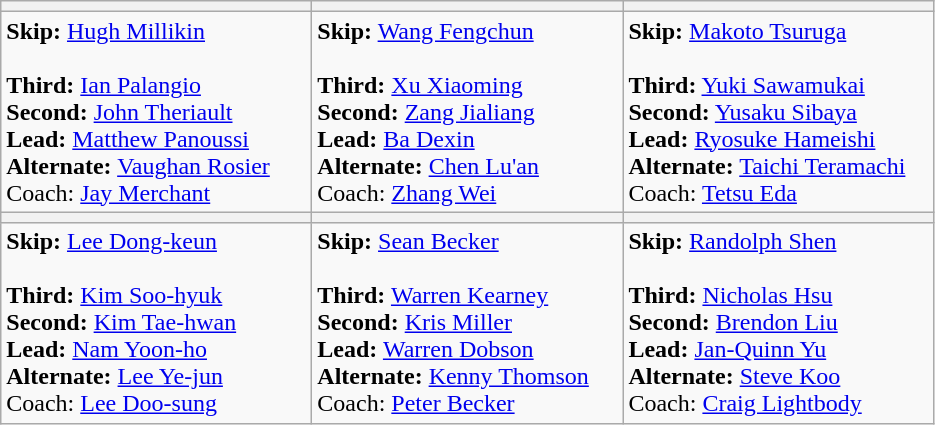<table class="wikitable">
<tr>
<th bgcolor="#efefef" width="200"></th>
<th bgcolor="#efefef" width="200"></th>
<th bgcolor="#efefef" width="200"></th>
</tr>
<tr>
<td><strong>Skip:</strong> <a href='#'>Hugh Millikin</a> <br><br><strong>Third:</strong> <a href='#'>Ian Palangio</a> <br>
<strong>Second:</strong> <a href='#'>John Theriault</a> <br>
<strong>Lead:</strong> <a href='#'>Matthew Panoussi</a> <br>
<strong>Alternate:</strong> <a href='#'>Vaughan Rosier</a> <br>
Coach: <a href='#'>Jay Merchant</a></td>
<td><strong>Skip:</strong> <a href='#'>Wang Fengchun</a> <br><br><strong>Third:</strong> <a href='#'>Xu Xiaoming</a> <br>
<strong>Second:</strong> <a href='#'>Zang Jialiang</a> <br>
<strong>Lead:</strong> <a href='#'>Ba Dexin</a> <br>
<strong>Alternate:</strong> <a href='#'>Chen Lu'an</a> <br>
Coach: <a href='#'>Zhang Wei</a></td>
<td><strong>Skip:</strong> <a href='#'>Makoto Tsuruga</a> <br><br><strong>Third:</strong> <a href='#'>Yuki Sawamukai</a> <br>
<strong>Second:</strong> <a href='#'>Yusaku Sibaya</a> <br>
<strong>Lead:</strong> <a href='#'>Ryosuke Hameishi</a> <br>
<strong>Alternate:</strong> <a href='#'>Taichi Teramachi</a> <br>
Coach: <a href='#'>Tetsu Eda</a></td>
</tr>
<tr>
<th bgcolor="#efefef" width="200"></th>
<th bgcolor="#efefef" width="200"></th>
<th bgcolor="#efefef" width="200"></th>
</tr>
<tr>
<td><strong>Skip:</strong> <a href='#'>Lee Dong-keun</a> <br><br><strong>Third:</strong> <a href='#'>Kim Soo-hyuk</a> <br>
<strong>Second:</strong> <a href='#'>Kim Tae-hwan</a> <br>
<strong>Lead:</strong> <a href='#'>Nam Yoon-ho</a> <br>
<strong>Alternate:</strong> <a href='#'>Lee Ye-jun</a> <br>
Coach: <a href='#'>Lee Doo-sung</a></td>
<td><strong>Skip:</strong> <a href='#'>Sean Becker</a> <br><br><strong>Third:</strong> <a href='#'>Warren Kearney</a> <br>
<strong>Second:</strong> <a href='#'>Kris Miller</a> <br>
<strong>Lead:</strong> <a href='#'>Warren Dobson</a> <br>
<strong>Alternate:</strong> <a href='#'>Kenny Thomson</a> <br>
Coach: <a href='#'>Peter Becker</a></td>
<td><strong>Skip:</strong> <a href='#'>Randolph Shen</a> <br><br><strong>Third:</strong> <a href='#'>Nicholas Hsu</a> <br>
<strong>Second:</strong> <a href='#'>Brendon Liu</a> <br>
<strong>Lead:</strong> <a href='#'>Jan-Quinn Yu</a> <br>
<strong>Alternate:</strong> <a href='#'>Steve Koo</a> <br>
Coach: <a href='#'>Craig Lightbody</a></td>
</tr>
</table>
